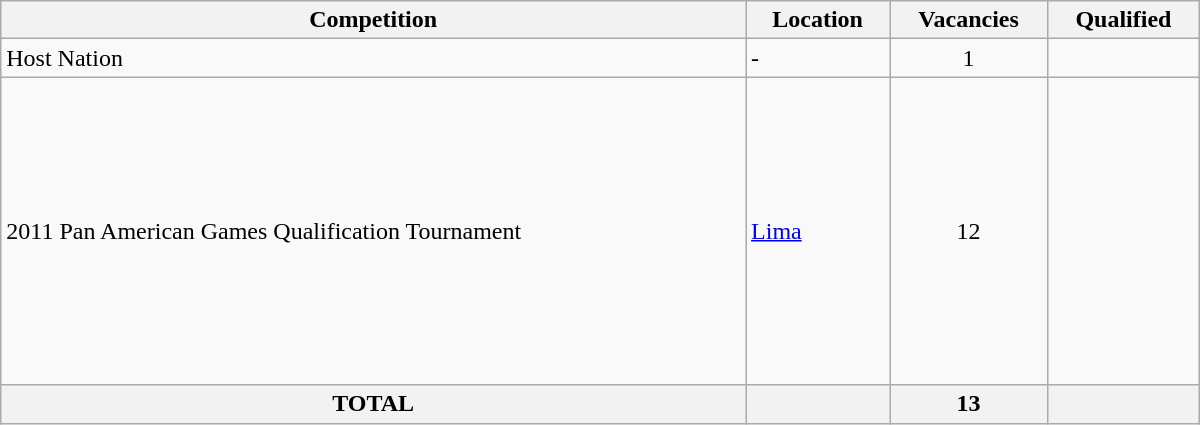<table class = "wikitable" width=800>
<tr>
<th>Competition</th>
<th>Location</th>
<th>Vacancies</th>
<th>Qualified</th>
</tr>
<tr>
<td>Host Nation</td>
<td>-</td>
<td align="center">1</td>
<td></td>
</tr>
<tr>
<td>2011 Pan American Games Qualification Tournament</td>
<td> <a href='#'>Lima</a></td>
<td align="center">12</td>
<td><br><br><br><br><br><br><br><br><br><br><br></td>
</tr>
<tr>
<th>TOTAL</th>
<th colspan="1"></th>
<th>13</th>
<th></th>
</tr>
</table>
